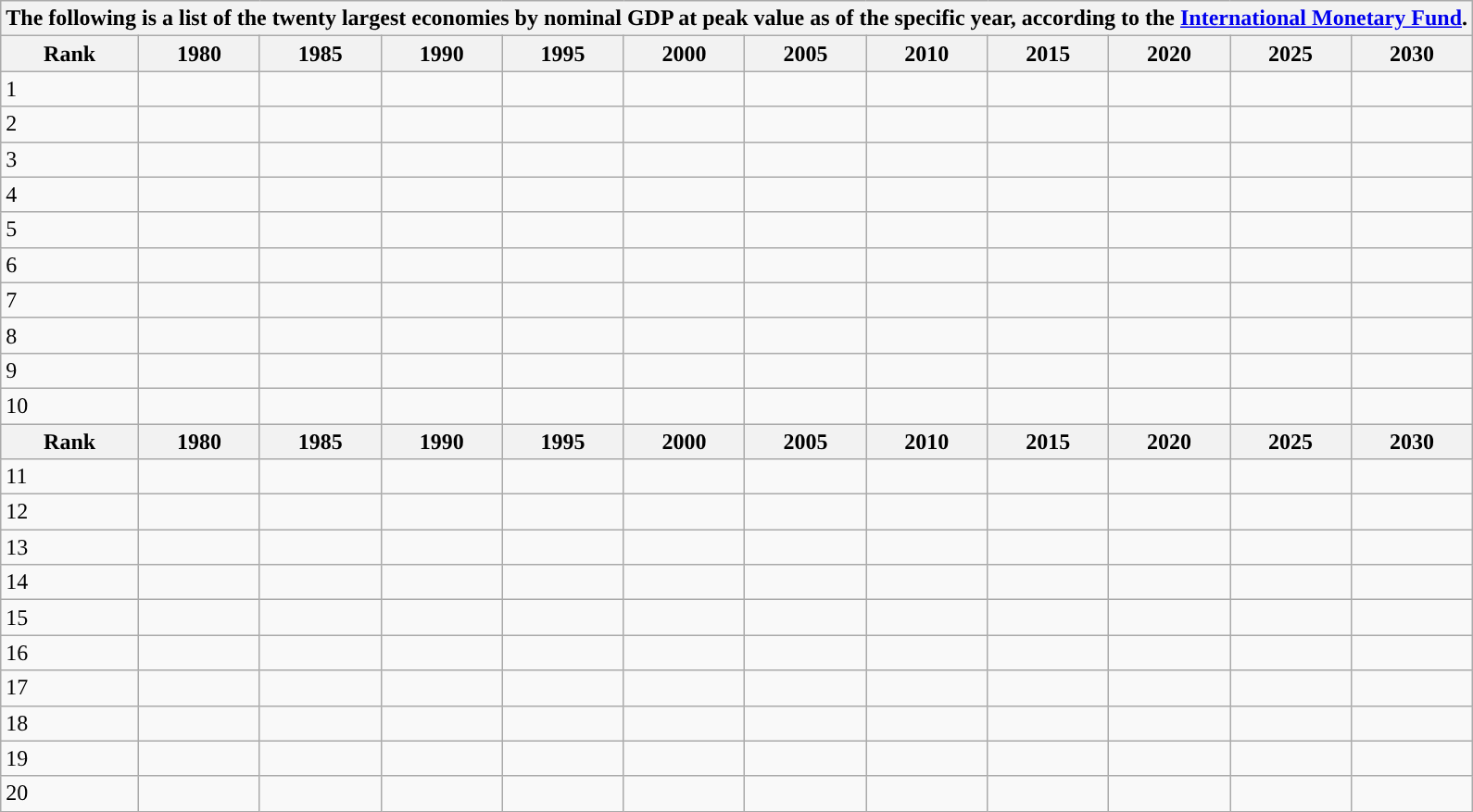<table class="wikitable mw-collapsible ">
<tr>
<th style="text-align:center;" colspan="12">The following is a list of the twenty largest economies by nominal GDP at peak value as of the specific year, according to the <a href='#'>International Monetary Fund</a>.</th>
</tr>
<tr>
<th>Rank</th>
<th>1980</th>
<th>1985</th>
<th>1990</th>
<th>1995</th>
<th>2000</th>
<th>2005</th>
<th>2010</th>
<th>2015</th>
<th>2020</th>
<th>2025</th>
<th>2030</th>
</tr>
<tr>
<td>1</td>
<td></td>
<td></td>
<td></td>
<td></td>
<td></td>
<td></td>
<td></td>
<td></td>
<td></td>
<td></td>
<td></td>
</tr>
<tr>
<td>2</td>
<td></td>
<td></td>
<td></td>
<td></td>
<td></td>
<td></td>
<td></td>
<td></td>
<td></td>
<td></td>
<td></td>
</tr>
<tr>
<td>3</td>
<td></td>
<td></td>
<td></td>
<td></td>
<td></td>
<td></td>
<td></td>
<td></td>
<td></td>
<td></td>
<td></td>
</tr>
<tr>
<td>4</td>
<td></td>
<td></td>
<td></td>
<td></td>
<td></td>
<td></td>
<td></td>
<td></td>
<td></td>
<td></td>
<td></td>
</tr>
<tr>
<td>5</td>
<td></td>
<td></td>
<td></td>
<td></td>
<td></td>
<td></td>
<td></td>
<td></td>
<td></td>
<td></td>
<td></td>
</tr>
<tr>
<td>6</td>
<td></td>
<td></td>
<td></td>
<td></td>
<td></td>
<td></td>
<td></td>
<td></td>
<td></td>
<td></td>
<td></td>
</tr>
<tr>
<td>7</td>
<td></td>
<td></td>
<td></td>
<td></td>
<td></td>
<td></td>
<td></td>
<td></td>
<td></td>
<td></td>
<td></td>
</tr>
<tr>
<td>8</td>
<td></td>
<td></td>
<td></td>
<td></td>
<td></td>
<td></td>
<td></td>
<td></td>
<td></td>
<td></td>
<td></td>
</tr>
<tr>
<td>9</td>
<td></td>
<td></td>
<td></td>
<td></td>
<td></td>
<td></td>
<td></td>
<td></td>
<td></td>
<td></td>
<td></td>
</tr>
<tr>
<td>10</td>
<td></td>
<td></td>
<td></td>
<td></td>
<td></td>
<td></td>
<td></td>
<td></td>
<td></td>
<td></td>
<td></td>
</tr>
<tr>
<th>Rank</th>
<th>1980</th>
<th>1985</th>
<th>1990</th>
<th>1995</th>
<th>2000</th>
<th>2005</th>
<th>2010</th>
<th>2015</th>
<th>2020</th>
<th>2025</th>
<th>2030</th>
</tr>
<tr>
<td>11</td>
<td></td>
<td></td>
<td></td>
<td></td>
<td></td>
<td></td>
<td></td>
<td></td>
<td></td>
<td></td>
<td></td>
</tr>
<tr>
<td>12</td>
<td></td>
<td></td>
<td></td>
<td></td>
<td></td>
<td></td>
<td></td>
<td></td>
<td></td>
<td></td>
<td></td>
</tr>
<tr>
<td>13</td>
<td></td>
<td></td>
<td></td>
<td></td>
<td></td>
<td></td>
<td></td>
<td></td>
<td></td>
<td></td>
<td></td>
</tr>
<tr>
<td>14</td>
<td></td>
<td></td>
<td></td>
<td></td>
<td></td>
<td></td>
<td></td>
<td></td>
<td></td>
<td></td>
<td></td>
</tr>
<tr>
<td>15</td>
<td></td>
<td></td>
<td></td>
<td></td>
<td></td>
<td></td>
<td></td>
<td></td>
<td></td>
<td></td>
<td></td>
</tr>
<tr>
<td>16</td>
<td></td>
<td></td>
<td></td>
<td></td>
<td></td>
<td></td>
<td></td>
<td></td>
<td></td>
<td></td>
<td></td>
</tr>
<tr>
<td>17</td>
<td></td>
<td></td>
<td></td>
<td></td>
<td></td>
<td></td>
<td></td>
<td></td>
<td></td>
<td></td>
<td></td>
</tr>
<tr>
<td>18</td>
<td></td>
<td></td>
<td></td>
<td></td>
<td></td>
<td></td>
<td></td>
<td></td>
<td></td>
<td></td>
<td></td>
</tr>
<tr>
<td>19</td>
<td></td>
<td></td>
<td></td>
<td></td>
<td></td>
<td></td>
<td></td>
<td></td>
<td></td>
<td></td>
<td></td>
</tr>
<tr>
<td>20</td>
<td></td>
<td></td>
<td></td>
<td></td>
<td></td>
<td></td>
<td></td>
<td></td>
<td></td>
<td></td>
<td></td>
</tr>
</table>
